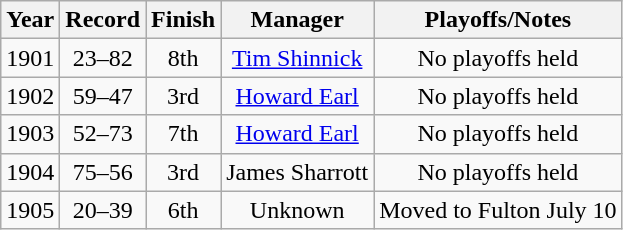<table class="wikitable" style="text-align:center">
<tr>
<th>Year</th>
<th>Record</th>
<th>Finish</th>
<th>Manager</th>
<th>Playoffs/Notes</th>
</tr>
<tr align=center>
<td>1901</td>
<td>23–82</td>
<td>8th</td>
<td><a href='#'>Tim Shinnick</a></td>
<td>No playoffs held</td>
</tr>
<tr align=center>
<td>1902</td>
<td>59–47</td>
<td>3rd</td>
<td><a href='#'>Howard Earl</a></td>
<td>No playoffs held</td>
</tr>
<tr align=center>
<td>1903</td>
<td>52–73</td>
<td>7th</td>
<td><a href='#'>Howard Earl</a></td>
<td>No playoffs held</td>
</tr>
<tr align=center>
<td>1904</td>
<td>75–56</td>
<td>3rd</td>
<td>James Sharrott</td>
<td>No playoffs held</td>
</tr>
<tr align=center>
<td>1905</td>
<td>20–39</td>
<td>6th</td>
<td>Unknown</td>
<td>Moved to Fulton July 10</td>
</tr>
</table>
